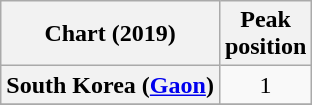<table class="wikitable plainrowheaders" style="text-align:center">
<tr>
<th scope="col">Chart (2019)</th>
<th scope="col">Peak<br> position</th>
</tr>
<tr>
<th scope="row">South Korea (<a href='#'>Gaon</a>)</th>
<td>1</td>
</tr>
<tr>
</tr>
</table>
